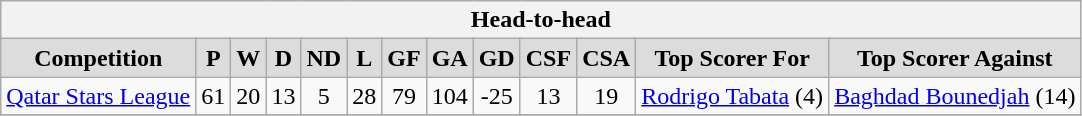<table class="wikitable sortable" style="text-align:center">
<tr>
<th colspan=13>Head-to-head</th>
</tr>
<tr>
<th style="background:#DCDCDC">Competition</th>
<th style="background:#DCDCDC">P</th>
<th style="background:#DCDCDC">W</th>
<th style="background:#DCDCDC">D</th>
<th style="background:#DCDCDC">ND</th>
<th style="background:#DCDCDC">L</th>
<th style="background:#DCDCDC">GF</th>
<th style="background:#DCDCDC">GA</th>
<th style="background:#DCDCDC">GD</th>
<th style="background:#DCDCDC">CSF</th>
<th style="background:#DCDCDC">CSA</th>
<th style="background:#DCDCDC">Top Scorer For</th>
<th style="background:#DCDCDC">Top Scorer Against</th>
</tr>
<tr>
<td align=left><a href='#'>Qatar Stars League</a></td>
<td>61</td>
<td>20</td>
<td>13</td>
<td>5</td>
<td>28</td>
<td>79</td>
<td>104</td>
<td>-25</td>
<td>13</td>
<td>19</td>
<td><a href='#'>Rodrigo Tabata</a> (4)</td>
<td><a href='#'>Baghdad Bounedjah</a> (14)</td>
</tr>
<tr>
</tr>
</table>
